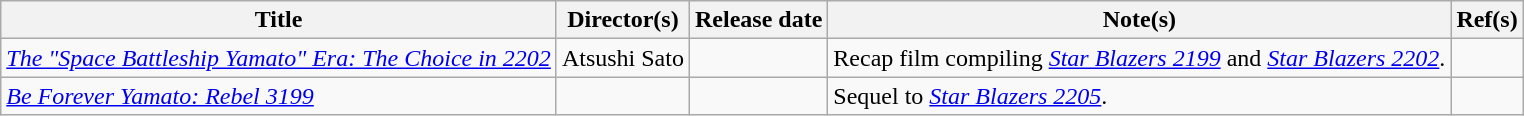<table class="wikitable sortable">
<tr>
<th scope="col">Title</th>
<th scope="col">Director(s)</th>
<th scope="col">Release date</th>
<th scope="col" class="unsortable">Note(s)</th>
<th scope="col" class="unsortable">Ref(s)</th>
</tr>
<tr>
<td><em><a href='#'>The "Space Battleship Yamato" Era: The Choice in 2202</a></em></td>
<td>Atsushi Sato</td>
<td></td>
<td>Recap film compiling <em><a href='#'>Star Blazers 2199</a></em> and <em><a href='#'>Star Blazers 2202</a></em>.</td>
<td style="text-align:center"></td>
</tr>
<tr>
<td><em><a href='#'>Be Forever Yamato: Rebel 3199</a></em></td>
<td></td>
<td></td>
<td>Sequel to <em><a href='#'>Star Blazers 2205</a></em>.</td>
<td style="text-align:center"></td>
</tr>
</table>
